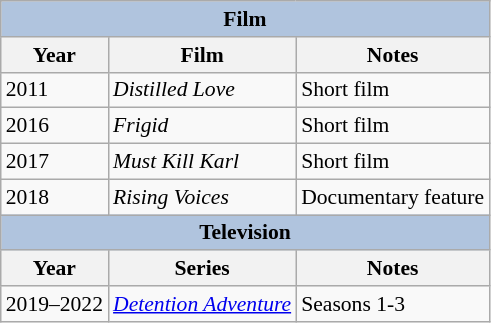<table class="wikitable" style="font-size: 90%;">
<tr>
<th colspan="3" style="background: LightSteelBlue;">Film</th>
</tr>
<tr>
<th>Year</th>
<th>Film</th>
<th>Notes</th>
</tr>
<tr>
<td>2011</td>
<td><em>Distilled Love</em></td>
<td>Short film</td>
</tr>
<tr>
<td>2016</td>
<td><em>Frigid</em></td>
<td>Short film</td>
</tr>
<tr>
<td>2017</td>
<td><em>Must Kill Karl</em></td>
<td>Short film</td>
</tr>
<tr>
<td>2018</td>
<td><em>Rising Voices</em></td>
<td>Documentary feature</td>
</tr>
<tr>
<th colspan="3" style="background: LightSteelBlue;">Television</th>
</tr>
<tr>
<th>Year</th>
<th>Series</th>
<th>Notes</th>
</tr>
<tr>
<td>2019–2022</td>
<td><em><a href='#'>Detention Adventure</a></em></td>
<td>Seasons 1-3 </td>
</tr>
</table>
